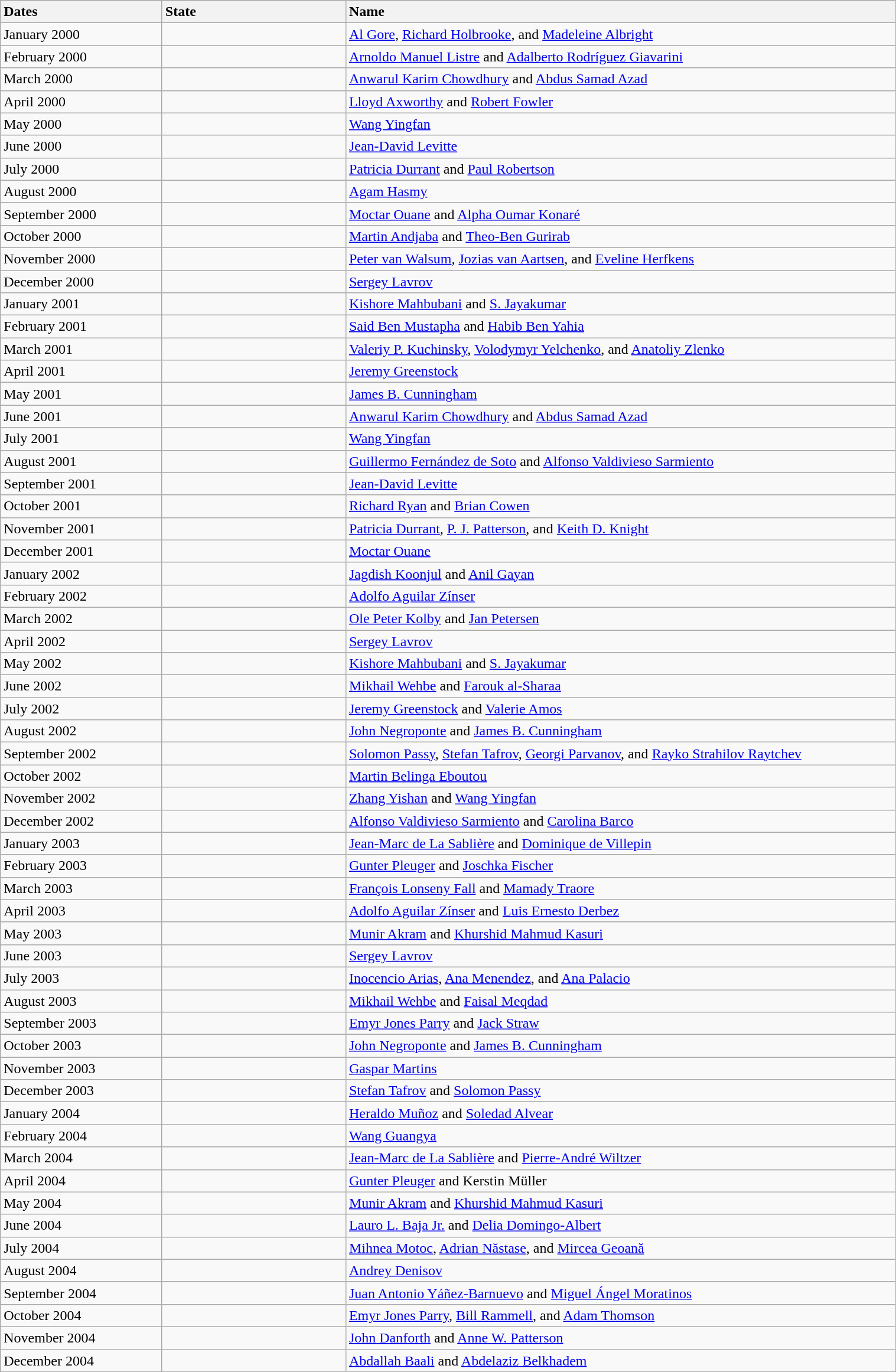<table class="wikitable" width="80%">
<tr>
<th style="text-align:left;width:175px">Dates</th>
<th style="text-align:left;width:200px">State</th>
<th style="text-align:left;">Name</th>
</tr>
<tr>
<td>January 2000</td>
<td></td>
<td><a href='#'>Al Gore</a>, <a href='#'>Richard Holbrooke</a>, and <a href='#'>Madeleine Albright</a></td>
</tr>
<tr>
<td>February 2000</td>
<td></td>
<td><a href='#'>Arnoldo Manuel Listre</a> and <a href='#'>Adalberto Rodríguez Giavarini</a></td>
</tr>
<tr>
<td>March 2000</td>
<td></td>
<td><a href='#'>Anwarul Karim Chowdhury</a> and <a href='#'>Abdus Samad Azad</a></td>
</tr>
<tr>
<td>April 2000</td>
<td></td>
<td><a href='#'>Lloyd Axworthy</a> and <a href='#'>Robert Fowler</a></td>
</tr>
<tr>
<td>May 2000</td>
<td></td>
<td><a href='#'>Wang Yingfan</a></td>
</tr>
<tr>
<td>June 2000</td>
<td></td>
<td><a href='#'>Jean-David Levitte</a></td>
</tr>
<tr>
<td>July 2000</td>
<td></td>
<td><a href='#'>Patricia Durrant</a> and <a href='#'>Paul Robertson</a></td>
</tr>
<tr>
<td>August 2000</td>
<td></td>
<td><a href='#'>Agam Hasmy</a></td>
</tr>
<tr>
<td>September 2000</td>
<td></td>
<td><a href='#'>Moctar Ouane</a> and <a href='#'>Alpha Oumar Konaré</a></td>
</tr>
<tr>
<td>October 2000</td>
<td></td>
<td><a href='#'>Martin Andjaba</a> and <a href='#'>Theo-Ben Gurirab</a></td>
</tr>
<tr>
<td>November 2000</td>
<td></td>
<td><a href='#'>Peter van Walsum</a>, <a href='#'>Jozias van Aartsen</a>, and <a href='#'>Eveline Herfkens</a></td>
</tr>
<tr>
<td>December 2000</td>
<td></td>
<td><a href='#'>Sergey Lavrov</a></td>
</tr>
<tr>
<td>January 2001</td>
<td></td>
<td><a href='#'>Kishore Mahbubani</a> and <a href='#'>S. Jayakumar</a></td>
</tr>
<tr>
<td>February 2001</td>
<td></td>
<td><a href='#'>Said Ben Mustapha</a> and <a href='#'>Habib Ben Yahia</a></td>
</tr>
<tr>
<td>March 2001</td>
<td></td>
<td><a href='#'>Valeriy P. Kuchinsky</a>, <a href='#'>Volodymyr Yelchenko</a>, and <a href='#'>Anatoliy Zlenko</a></td>
</tr>
<tr>
<td>April 2001</td>
<td></td>
<td><a href='#'>Jeremy Greenstock</a></td>
</tr>
<tr>
<td>May 2001</td>
<td></td>
<td><a href='#'>James B. Cunningham</a></td>
</tr>
<tr>
<td>June 2001</td>
<td></td>
<td><a href='#'>Anwarul Karim Chowdhury</a> and <a href='#'>Abdus Samad Azad</a></td>
</tr>
<tr>
<td>July 2001</td>
<td></td>
<td><a href='#'>Wang Yingfan</a></td>
</tr>
<tr>
<td>August 2001</td>
<td></td>
<td><a href='#'>Guillermo Fernández de Soto</a> and <a href='#'>Alfonso Valdivieso Sarmiento</a></td>
</tr>
<tr>
<td>September 2001</td>
<td></td>
<td><a href='#'>Jean-David Levitte</a></td>
</tr>
<tr>
<td>October 2001</td>
<td></td>
<td><a href='#'>Richard Ryan</a> and <a href='#'>Brian Cowen</a></td>
</tr>
<tr>
<td>November 2001</td>
<td></td>
<td><a href='#'>Patricia Durrant</a>, <a href='#'>P. J. Patterson</a>, and <a href='#'>Keith D. Knight</a></td>
</tr>
<tr>
<td>December 2001</td>
<td></td>
<td><a href='#'>Moctar Ouane</a></td>
</tr>
<tr>
<td>January 2002</td>
<td></td>
<td><a href='#'>Jagdish Koonjul</a> and <a href='#'>Anil Gayan</a></td>
</tr>
<tr>
<td>February 2002</td>
<td></td>
<td><a href='#'>Adolfo Aguilar Zínser</a></td>
</tr>
<tr>
<td>March 2002</td>
<td></td>
<td><a href='#'>Ole Peter Kolby</a> and <a href='#'>Jan Petersen</a></td>
</tr>
<tr>
<td>April 2002</td>
<td></td>
<td><a href='#'>Sergey Lavrov</a></td>
</tr>
<tr>
<td>May 2002</td>
<td></td>
<td><a href='#'>Kishore Mahbubani</a> and <a href='#'>S. Jayakumar</a></td>
</tr>
<tr>
<td>June 2002</td>
<td></td>
<td><a href='#'>Mikhail Wehbe</a> and <a href='#'>Farouk al-Sharaa</a></td>
</tr>
<tr>
<td>July 2002</td>
<td></td>
<td><a href='#'>Jeremy Greenstock</a> and <a href='#'>Valerie Amos</a></td>
</tr>
<tr>
<td>August 2002</td>
<td></td>
<td><a href='#'>John Negroponte</a> and <a href='#'>James B. Cunningham</a></td>
</tr>
<tr>
<td>September 2002</td>
<td></td>
<td><a href='#'>Solomon Passy</a>, <a href='#'>Stefan Tafrov</a>, <a href='#'>Georgi Parvanov</a>, and <a href='#'>Rayko Strahilov Raytchev</a></td>
</tr>
<tr>
<td>October 2002</td>
<td></td>
<td><a href='#'>Martin Belinga Eboutou</a></td>
</tr>
<tr>
<td>November 2002</td>
<td></td>
<td><a href='#'>Zhang Yishan</a> and <a href='#'>Wang Yingfan</a></td>
</tr>
<tr>
<td>December 2002</td>
<td></td>
<td><a href='#'>Alfonso Valdivieso Sarmiento</a> and <a href='#'>Carolina Barco</a></td>
</tr>
<tr>
<td>January 2003</td>
<td></td>
<td><a href='#'>Jean-Marc de La Sablière</a> and <a href='#'>Dominique de Villepin</a></td>
</tr>
<tr>
<td>February 2003</td>
<td></td>
<td><a href='#'>Gunter Pleuger</a> and <a href='#'>Joschka Fischer</a></td>
</tr>
<tr>
<td>March 2003</td>
<td></td>
<td><a href='#'>François Lonseny Fall</a> and <a href='#'>Mamady Traore</a></td>
</tr>
<tr>
<td>April 2003</td>
<td></td>
<td><a href='#'>Adolfo Aguilar Zínser</a> and <a href='#'>Luis Ernesto Derbez</a></td>
</tr>
<tr>
<td>May 2003</td>
<td></td>
<td><a href='#'>Munir Akram</a> and <a href='#'>Khurshid Mahmud Kasuri</a></td>
</tr>
<tr>
<td>June 2003</td>
<td></td>
<td><a href='#'>Sergey Lavrov</a></td>
</tr>
<tr>
<td>July 2003</td>
<td></td>
<td><a href='#'>Inocencio Arias</a>, <a href='#'>Ana Menendez</a>, and <a href='#'>Ana Palacio</a></td>
</tr>
<tr>
<td>August 2003</td>
<td></td>
<td><a href='#'>Mikhail Wehbe</a> and <a href='#'>Faisal Meqdad</a></td>
</tr>
<tr>
<td>September 2003</td>
<td></td>
<td><a href='#'>Emyr Jones Parry</a> and <a href='#'>Jack Straw</a></td>
</tr>
<tr>
<td>October 2003</td>
<td></td>
<td><a href='#'>John Negroponte</a> and <a href='#'>James B. Cunningham</a></td>
</tr>
<tr>
<td>November 2003</td>
<td></td>
<td><a href='#'>Gaspar Martins</a></td>
</tr>
<tr>
<td>December 2003</td>
<td></td>
<td><a href='#'>Stefan Tafrov</a> and <a href='#'>Solomon Passy</a></td>
</tr>
<tr>
<td>January 2004</td>
<td></td>
<td><a href='#'>Heraldo Muñoz</a> and <a href='#'>Soledad Alvear</a></td>
</tr>
<tr>
<td>February 2004</td>
<td></td>
<td><a href='#'>Wang Guangya</a></td>
</tr>
<tr>
<td>March 2004</td>
<td></td>
<td><a href='#'>Jean-Marc de La Sablière</a> and <a href='#'>Pierre-André Wiltzer</a></td>
</tr>
<tr>
<td>April 2004</td>
<td></td>
<td><a href='#'>Gunter Pleuger</a> and Kerstin Müller</td>
</tr>
<tr>
<td>May 2004</td>
<td></td>
<td><a href='#'>Munir Akram</a> and <a href='#'>Khurshid Mahmud Kasuri</a></td>
</tr>
<tr>
<td>June 2004</td>
<td></td>
<td><a href='#'>Lauro L. Baja Jr.</a> and <a href='#'>Delia Domingo-Albert</a></td>
</tr>
<tr>
<td>July 2004</td>
<td></td>
<td><a href='#'>Mihnea Motoc</a>, <a href='#'>Adrian Năstase</a>, and <a href='#'>Mircea Geoană</a></td>
</tr>
<tr>
<td>August 2004</td>
<td></td>
<td><a href='#'>Andrey Denisov</a></td>
</tr>
<tr>
<td>September 2004</td>
<td></td>
<td><a href='#'>Juan Antonio Yáñez-Barnuevo</a> and <a href='#'>Miguel Ángel Moratinos</a></td>
</tr>
<tr>
<td>October 2004</td>
<td></td>
<td><a href='#'>Emyr Jones Parry</a>, <a href='#'>Bill Rammell</a>, and <a href='#'>Adam Thomson</a></td>
</tr>
<tr>
<td>November 2004</td>
<td></td>
<td><a href='#'>John Danforth</a> and <a href='#'>Anne W. Patterson</a></td>
</tr>
<tr>
<td>December 2004</td>
<td></td>
<td><a href='#'>Abdallah Baali</a> and <a href='#'>Abdelaziz Belkhadem</a></td>
</tr>
</table>
